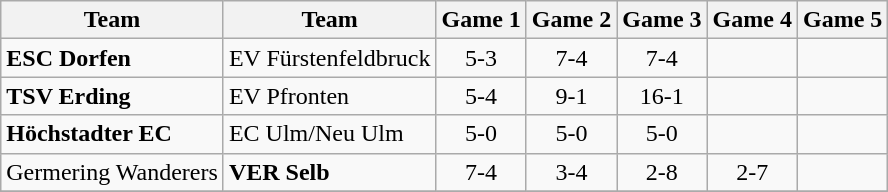<table class="wikitable">
<tr>
<th>Team</th>
<th>Team</th>
<th>Game 1</th>
<th>Game 2</th>
<th>Game 3</th>
<th>Game 4</th>
<th>Game 5</th>
</tr>
<tr>
<td><strong>ESC Dorfen</strong></td>
<td>EV Fürstenfeldbruck</td>
<td align="center">5-3</td>
<td align="center">7-4</td>
<td align="center">7-4</td>
<td></td>
<td></td>
</tr>
<tr>
<td><strong>TSV Erding</strong></td>
<td>EV Pfronten</td>
<td align="center">5-4</td>
<td align="center">9-1</td>
<td align="center">16-1</td>
<td></td>
<td></td>
</tr>
<tr>
<td><strong>Höchstadter EC</strong></td>
<td>EC Ulm/Neu Ulm</td>
<td align="center">5-0</td>
<td align="center">5-0</td>
<td align="center">5-0</td>
<td></td>
<td></td>
</tr>
<tr>
<td>Germering Wanderers</td>
<td><strong>VER Selb</strong></td>
<td align="center">7-4</td>
<td align="center">3-4</td>
<td align="center">2-8</td>
<td align="center">2-7</td>
<td></td>
</tr>
<tr>
</tr>
</table>
